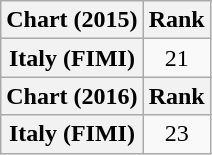<table class="wikitable plainrowheaders">
<tr>
<th>Chart (2015)</th>
<th>Rank</th>
</tr>
<tr>
<th scope="row">Italy (FIMI)</th>
<td style="text-align:center;">21</td>
</tr>
<tr>
<th>Chart (2016)</th>
<th>Rank</th>
</tr>
<tr>
<th scope="row">Italy (FIMI)</th>
<td style="text-align:center;">23</td>
</tr>
</table>
